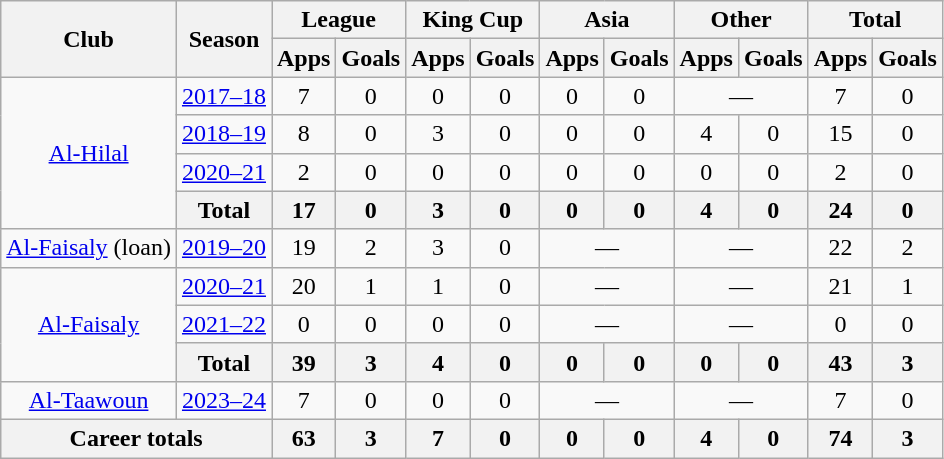<table class="wikitable" style="text-align: center">
<tr>
<th rowspan=2>Club</th>
<th rowspan=2>Season</th>
<th colspan=2>League</th>
<th colspan=2>King Cup</th>
<th colspan=2>Asia</th>
<th colspan=2>Other</th>
<th colspan=2>Total</th>
</tr>
<tr>
<th>Apps</th>
<th>Goals</th>
<th>Apps</th>
<th>Goals</th>
<th>Apps</th>
<th>Goals</th>
<th>Apps</th>
<th>Goals</th>
<th>Apps</th>
<th>Goals</th>
</tr>
<tr>
<td rowspan=4><a href='#'>Al-Hilal</a></td>
<td><a href='#'>2017–18</a></td>
<td>7</td>
<td>0</td>
<td>0</td>
<td>0</td>
<td>0</td>
<td>0</td>
<td colspan=2>—</td>
<td>7</td>
<td>0</td>
</tr>
<tr>
<td><a href='#'>2018–19</a></td>
<td>8</td>
<td>0</td>
<td>3</td>
<td>0</td>
<td>0</td>
<td>0</td>
<td>4</td>
<td>0</td>
<td>15</td>
<td>0</td>
</tr>
<tr>
<td><a href='#'>2020–21</a></td>
<td>2</td>
<td>0</td>
<td>0</td>
<td>0</td>
<td>0</td>
<td>0</td>
<td>0</td>
<td>0</td>
<td>2</td>
<td>0</td>
</tr>
<tr>
<th>Total</th>
<th>17</th>
<th>0</th>
<th>3</th>
<th>0</th>
<th>0</th>
<th>0</th>
<th>4</th>
<th>0</th>
<th>24</th>
<th>0</th>
</tr>
<tr>
<td rowspan=1><a href='#'>Al-Faisaly</a> (loan)</td>
<td><a href='#'>2019–20</a></td>
<td>19</td>
<td>2</td>
<td>3</td>
<td>0</td>
<td colspan=2>—</td>
<td colspan=2>—</td>
<td>22</td>
<td>2</td>
</tr>
<tr>
<td rowspan=3><a href='#'>Al-Faisaly</a></td>
<td><a href='#'>2020–21</a></td>
<td>20</td>
<td>1</td>
<td>1</td>
<td>0</td>
<td colspan=2>—</td>
<td colspan=2>—</td>
<td>21</td>
<td>1</td>
</tr>
<tr>
<td><a href='#'>2021–22</a></td>
<td>0</td>
<td>0</td>
<td>0</td>
<td>0</td>
<td colspan=2>—</td>
<td colspan=2>—</td>
<td>0</td>
<td>0</td>
</tr>
<tr>
<th>Total</th>
<th>39</th>
<th>3</th>
<th>4</th>
<th>0</th>
<th>0</th>
<th>0</th>
<th>0</th>
<th>0</th>
<th>43</th>
<th>3</th>
</tr>
<tr>
<td rowspan=1><a href='#'>Al-Taawoun</a></td>
<td><a href='#'>2023–24</a></td>
<td>7</td>
<td>0</td>
<td>0</td>
<td>0</td>
<td colspan=2>—</td>
<td colspan=2>—</td>
<td>7</td>
<td>0</td>
</tr>
<tr>
<th colspan=2>Career totals</th>
<th>63</th>
<th>3</th>
<th>7</th>
<th>0</th>
<th>0</th>
<th>0</th>
<th>4</th>
<th>0</th>
<th>74</th>
<th>3</th>
</tr>
</table>
